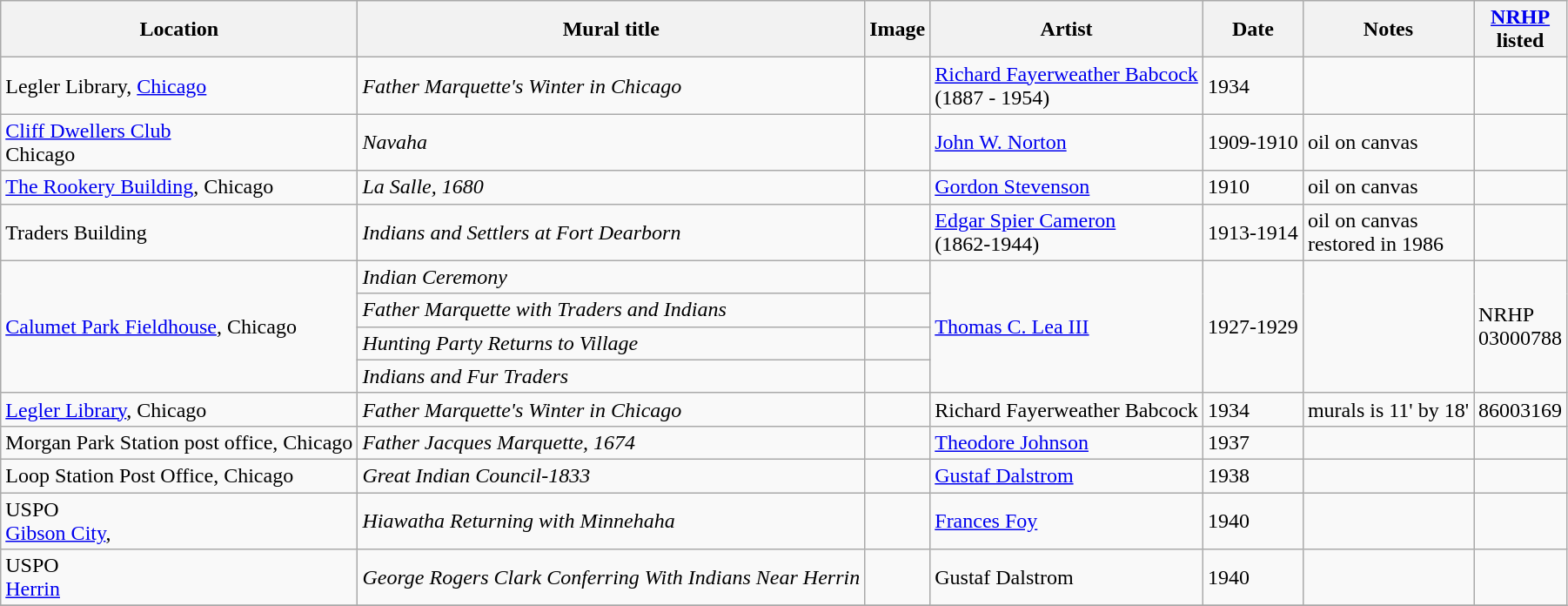<table class="wikitable sortable">
<tr>
<th>Location</th>
<th>Mural title</th>
<th>Image</th>
<th>Artist</th>
<th>Date</th>
<th>Notes</th>
<th><a href='#'>NRHP</a><br>listed</th>
</tr>
<tr>
<td>Legler Library, <a href='#'>Chicago</a></td>
<td><em>Father Marquette's Winter in Chicago</em></td>
<td></td>
<td><a href='#'>Richard Fayerweather Babcock</a><br>(1887 - 1954)</td>
<td>1934</td>
<td></td>
<td></td>
</tr>
<tr>
<td><a href='#'>Cliff Dwellers Club</a><br> Chicago</td>
<td><em>Navaha</em></td>
<td></td>
<td><a href='#'>John W. Norton</a></td>
<td>1909-1910</td>
<td>oil on canvas</td>
<td></td>
</tr>
<tr>
<td><a href='#'>The Rookery Building</a>, Chicago</td>
<td><em>La Salle, 1680</em></td>
<td></td>
<td><a href='#'>Gordon Stevenson</a></td>
<td>1910</td>
<td>oil on canvas</td>
<td></td>
</tr>
<tr>
<td>Traders Building</td>
<td><em>Indians and Settlers at Fort Dearborn</em></td>
<td></td>
<td><a href='#'>Edgar Spier Cameron</a><br>(1862-1944)</td>
<td>1913-1914</td>
<td>oil on canvas<br>restored in 1986</td>
<td></td>
</tr>
<tr>
<td rowspan="4"><a href='#'>Calumet Park Fieldhouse</a>, Chicago</td>
<td><em>Indian Ceremony</em></td>
<td></td>
<td rowspan="4"><a href='#'>Thomas C. Lea III</a></td>
<td rowspan="4">1927-1929</td>
<td rowspan="4"></td>
<td rowspan="4">NRHP<br>03000788</td>
</tr>
<tr>
<td><em>Father Marquette with Traders and Indians</em></td>
<td></td>
</tr>
<tr>
<td><em>Hunting Party Returns to Village</em></td>
<td></td>
</tr>
<tr>
<td><em>Indians and Fur Traders</em></td>
<td></td>
</tr>
<tr>
<td><a href='#'>Legler Library</a>, Chicago</td>
<td><em>Father Marquette's Winter in Chicago</em></td>
<td></td>
<td>Richard Fayerweather Babcock</td>
<td>1934</td>
<td>murals is 11' by 18'</td>
<td>86003169</td>
</tr>
<tr>
<td>Morgan Park Station post office, Chicago</td>
<td><em>Father Jacques Marquette, 1674</em></td>
<td></td>
<td><a href='#'>Theodore Johnson</a></td>
<td>1937</td>
<td></td>
<td></td>
</tr>
<tr>
<td>Loop Station Post Office, Chicago</td>
<td><em>Great Indian Council-1833</em></td>
<td></td>
<td><a href='#'>Gustaf Dalstrom</a></td>
<td>1938</td>
<td></td>
<td></td>
</tr>
<tr>
<td>USPO<br><a href='#'>Gibson City</a>,</td>
<td><em>Hiawatha Returning with Minnehaha</em></td>
<td></td>
<td><a href='#'>Frances Foy</a></td>
<td>1940</td>
<td></td>
<td></td>
</tr>
<tr>
<td>USPO<br><a href='#'>Herrin</a></td>
<td><em>George Rogers Clark Conferring With Indians Near Herrin</em></td>
<td></td>
<td>Gustaf Dalstrom</td>
<td>1940</td>
<td></td>
<td></td>
</tr>
<tr>
</tr>
</table>
